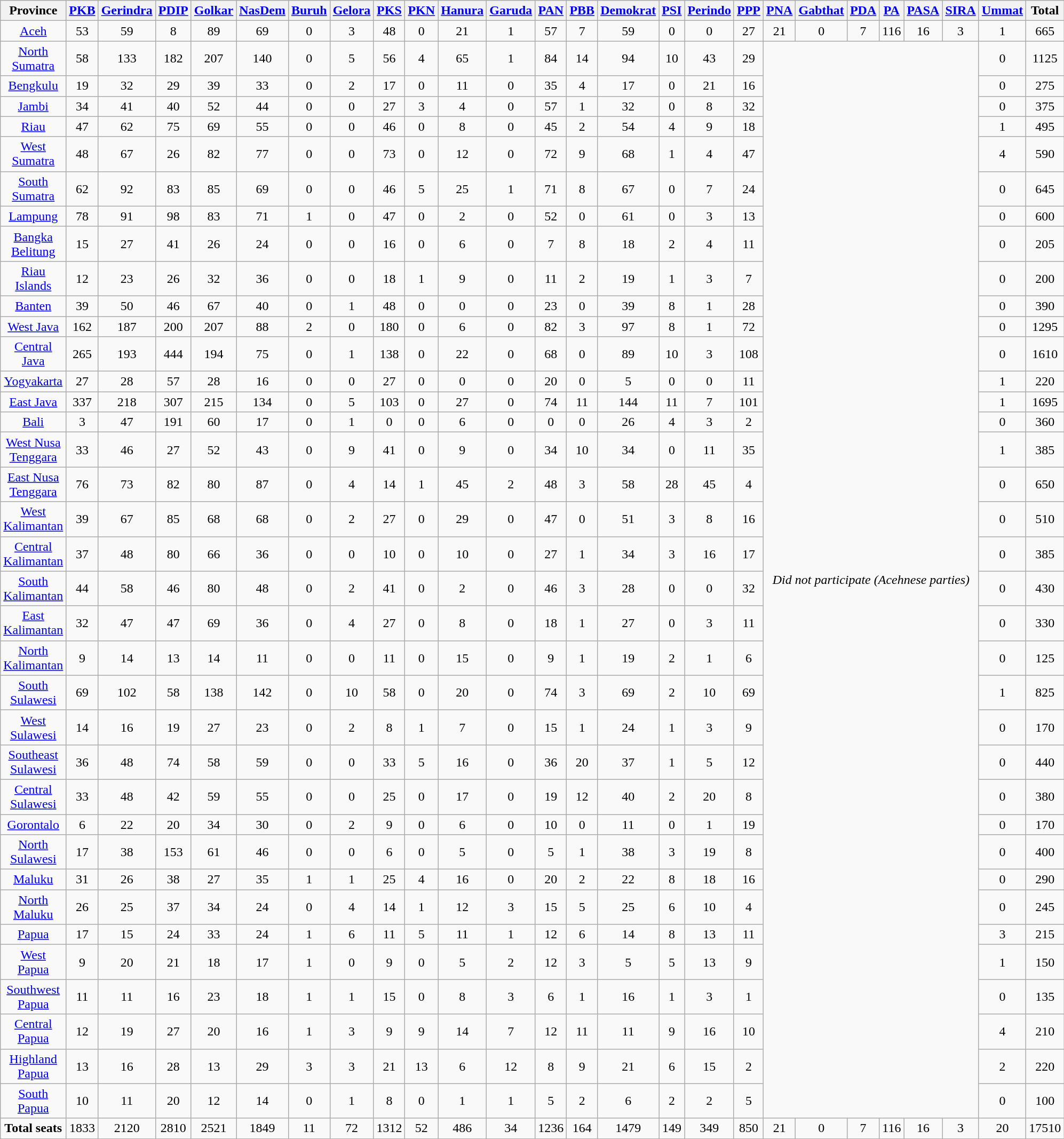<table class="wikitable sortable" style="text-align:center">
<tr>
<th>Province</th>
<th scope=col width=3%><a href='#'>PKB</a></th>
<th scope=col width=3%><a href='#'>Gerindra</a></th>
<th scope=col width=3%><a href='#'>PDIP</a></th>
<th scope=col width=3%><a href='#'>Golkar</a></th>
<th scope=col width=3%><a href='#'>NasDem</a></th>
<th scope=col width=3%><a href='#'>Buruh</a></th>
<th scope=col width=3%><a href='#'>Gelora</a></th>
<th scope=col width=3%><a href='#'>PKS</a></th>
<th scope=col width=3%><a href='#'>PKN</a></th>
<th scope=col width=3%><a href='#'>Hanura</a></th>
<th scope=col width=3%><a href='#'>Garuda</a></th>
<th scope=col width=3%><a href='#'>PAN</a></th>
<th scope=col width=3%><a href='#'>PBB</a></th>
<th scope=col width=3%><a href='#'>Demokrat</a></th>
<th scope=col width=3%><a href='#'>PSI</a></th>
<th scope=col width=3%><a href='#'>Perindo</a></th>
<th scope=col width=3%><a href='#'>PPP</a></th>
<th scope=col width=3%><a href='#'>PNA</a></th>
<th scope=col width=3%><a href='#'>Gabthat</a></th>
<th scope=col width=3%><a href='#'>PDA</a></th>
<th scope=col width=3%><a href='#'>PA</a></th>
<th scope=col width=3%><a href='#'>PASA</a></th>
<th scope=col width=3%><a href='#'>SIRA</a></th>
<th scope=col width=3%><a href='#'>Ummat</a></th>
<th scope=col width=3%>Total</th>
</tr>
<tr>
<td><a href='#'>Aceh</a></td>
<td>53</td>
<td>59</td>
<td>8</td>
<td>89</td>
<td>69</td>
<td>0</td>
<td>3</td>
<td>48</td>
<td>0</td>
<td>21</td>
<td>1</td>
<td>57</td>
<td>7</td>
<td>59</td>
<td>0</td>
<td>0</td>
<td>27</td>
<td>21</td>
<td>0</td>
<td>7</td>
<td>116</td>
<td>16</td>
<td>3</td>
<td>1</td>
<td>665</td>
</tr>
<tr>
<td><a href='#'>North Sumatra</a></td>
<td>58</td>
<td>133</td>
<td>182</td>
<td>207</td>
<td>140</td>
<td>0</td>
<td>5</td>
<td>56</td>
<td>4</td>
<td>65</td>
<td>1</td>
<td>84</td>
<td>14</td>
<td>94</td>
<td>10</td>
<td>43</td>
<td>29</td>
<td colspan=6 rowspan=36><em>Did not participate (Acehnese parties)</em></td>
<td>0</td>
<td>1125</td>
</tr>
<tr>
<td><a href='#'>Bengkulu</a></td>
<td>19</td>
<td>32</td>
<td>29</td>
<td>39</td>
<td>33</td>
<td>0</td>
<td>2</td>
<td>17</td>
<td>0</td>
<td>11</td>
<td>0</td>
<td>35</td>
<td>4</td>
<td>17</td>
<td>0</td>
<td>21</td>
<td>16</td>
<td>0</td>
<td>275</td>
</tr>
<tr>
<td><a href='#'>Jambi</a></td>
<td>34</td>
<td>41</td>
<td>40</td>
<td>52</td>
<td>44</td>
<td>0</td>
<td>0</td>
<td>27</td>
<td>3</td>
<td>4</td>
<td>0</td>
<td>57</td>
<td>1</td>
<td>32</td>
<td>0</td>
<td>8</td>
<td>32</td>
<td>0</td>
<td>375</td>
</tr>
<tr>
<td><a href='#'>Riau</a></td>
<td>47</td>
<td>62</td>
<td>75</td>
<td>69</td>
<td>55</td>
<td>0</td>
<td>0</td>
<td>46</td>
<td>0</td>
<td>8</td>
<td>0</td>
<td>45</td>
<td>2</td>
<td>54</td>
<td>4</td>
<td>9</td>
<td>18</td>
<td>1</td>
<td>495</td>
</tr>
<tr>
<td><a href='#'>West Sumatra</a></td>
<td>48</td>
<td>67</td>
<td>26</td>
<td>82</td>
<td>77</td>
<td>0</td>
<td>0</td>
<td>73</td>
<td>0</td>
<td>12</td>
<td>0</td>
<td>72</td>
<td>9</td>
<td>68</td>
<td>1</td>
<td>4</td>
<td>47</td>
<td>4</td>
<td>590</td>
</tr>
<tr>
<td><a href='#'>South Sumatra</a></td>
<td>62</td>
<td>92</td>
<td>83</td>
<td>85</td>
<td>69</td>
<td>0</td>
<td>0</td>
<td>46</td>
<td>5</td>
<td>25</td>
<td>1</td>
<td>71</td>
<td>8</td>
<td>67</td>
<td>0</td>
<td>7</td>
<td>24</td>
<td>0</td>
<td>645</td>
</tr>
<tr>
<td><a href='#'>Lampung</a></td>
<td>78</td>
<td>91</td>
<td>98</td>
<td>83</td>
<td>71</td>
<td>1</td>
<td>0</td>
<td>47</td>
<td>0</td>
<td>2</td>
<td>0</td>
<td>52</td>
<td>0</td>
<td>61</td>
<td>0</td>
<td>3</td>
<td>13</td>
<td>0</td>
<td>600</td>
</tr>
<tr>
<td><a href='#'>Bangka Belitung</a></td>
<td>15</td>
<td>27</td>
<td>41</td>
<td>26</td>
<td>24</td>
<td>0</td>
<td>0</td>
<td>16</td>
<td>0</td>
<td>6</td>
<td>0</td>
<td>7</td>
<td>8</td>
<td>18</td>
<td>2</td>
<td>4</td>
<td>11</td>
<td>0</td>
<td>205</td>
</tr>
<tr>
<td><a href='#'>Riau Islands</a></td>
<td>12</td>
<td>23</td>
<td>26</td>
<td>32</td>
<td>36</td>
<td>0</td>
<td>0</td>
<td>18</td>
<td>1</td>
<td>9</td>
<td>0</td>
<td>11</td>
<td>2</td>
<td>19</td>
<td>1</td>
<td>3</td>
<td>7</td>
<td>0</td>
<td>200</td>
</tr>
<tr>
<td><a href='#'>Banten</a></td>
<td>39</td>
<td>50</td>
<td>46</td>
<td>67</td>
<td>40</td>
<td>0</td>
<td>1</td>
<td>48</td>
<td>0</td>
<td>0</td>
<td>0</td>
<td>23</td>
<td>0</td>
<td>39</td>
<td>8</td>
<td>1</td>
<td>28</td>
<td>0</td>
<td>390</td>
</tr>
<tr>
<td><a href='#'>West Java</a></td>
<td>162</td>
<td>187</td>
<td>200</td>
<td>207</td>
<td>88</td>
<td>2</td>
<td>0</td>
<td>180</td>
<td>0</td>
<td>6</td>
<td>0</td>
<td>82</td>
<td>3</td>
<td>97</td>
<td>8</td>
<td>1</td>
<td>72</td>
<td>0</td>
<td>1295</td>
</tr>
<tr>
<td><a href='#'>Central Java</a></td>
<td>265</td>
<td>193</td>
<td>444</td>
<td>194</td>
<td>75</td>
<td>0</td>
<td>1</td>
<td>138</td>
<td>0</td>
<td>22</td>
<td>0</td>
<td>68</td>
<td>0</td>
<td>89</td>
<td>10</td>
<td>3</td>
<td>108</td>
<td>0</td>
<td>1610</td>
</tr>
<tr>
<td><a href='#'>Yogyakarta</a></td>
<td>27</td>
<td>28</td>
<td>57</td>
<td>28</td>
<td>16</td>
<td>0</td>
<td>0</td>
<td>27</td>
<td>0</td>
<td>0</td>
<td>0</td>
<td>20</td>
<td>0</td>
<td>5</td>
<td>0</td>
<td>0</td>
<td>11</td>
<td>1</td>
<td>220</td>
</tr>
<tr>
<td><a href='#'>East Java</a></td>
<td>337</td>
<td>218</td>
<td>307</td>
<td>215</td>
<td>134</td>
<td>0</td>
<td>5</td>
<td>103</td>
<td>0</td>
<td>27</td>
<td>0</td>
<td>74</td>
<td>11</td>
<td>144</td>
<td>11</td>
<td>7</td>
<td>101</td>
<td>1</td>
<td>1695</td>
</tr>
<tr>
<td><a href='#'>Bali</a></td>
<td>3</td>
<td>47</td>
<td>191</td>
<td>60</td>
<td>17</td>
<td>0</td>
<td>1</td>
<td>0</td>
<td>0</td>
<td>6</td>
<td>0</td>
<td>0</td>
<td>0</td>
<td>26</td>
<td>4</td>
<td>3</td>
<td>2</td>
<td>0</td>
<td>360</td>
</tr>
<tr>
<td><a href='#'>West Nusa Tenggara</a></td>
<td>33</td>
<td>46</td>
<td>27</td>
<td>52</td>
<td>43</td>
<td>0</td>
<td>9</td>
<td>41</td>
<td>0</td>
<td>9</td>
<td>0</td>
<td>34</td>
<td>10</td>
<td>34</td>
<td>0</td>
<td>11</td>
<td>35</td>
<td>1</td>
<td>385</td>
</tr>
<tr>
<td><a href='#'>East Nusa Tenggara</a></td>
<td>76</td>
<td>73</td>
<td>82</td>
<td>80</td>
<td>87</td>
<td>0</td>
<td>4</td>
<td>14</td>
<td>1</td>
<td>45</td>
<td>2</td>
<td>48</td>
<td>3</td>
<td>58</td>
<td>28</td>
<td>45</td>
<td>4</td>
<td>0</td>
<td>650</td>
</tr>
<tr>
<td><a href='#'>West Kalimantan</a></td>
<td>39</td>
<td>67</td>
<td>85</td>
<td>68</td>
<td>68</td>
<td>0</td>
<td>2</td>
<td>27</td>
<td>0</td>
<td>29</td>
<td>0</td>
<td>47</td>
<td>0</td>
<td>51</td>
<td>3</td>
<td>8</td>
<td>16</td>
<td>0</td>
<td>510</td>
</tr>
<tr>
<td><a href='#'>Central Kalimantan</a></td>
<td>37</td>
<td>48</td>
<td>80</td>
<td>66</td>
<td>36</td>
<td>0</td>
<td>0</td>
<td>10</td>
<td>0</td>
<td>10</td>
<td>0</td>
<td>27</td>
<td>1</td>
<td>34</td>
<td>3</td>
<td>16</td>
<td>17</td>
<td>0</td>
<td>385</td>
</tr>
<tr>
<td><a href='#'>South Kalimantan</a></td>
<td>44</td>
<td>58</td>
<td>46</td>
<td>80</td>
<td>48</td>
<td>0</td>
<td>2</td>
<td>41</td>
<td>0</td>
<td>2</td>
<td>0</td>
<td>46</td>
<td>3</td>
<td>28</td>
<td>0</td>
<td>0</td>
<td>32</td>
<td>0</td>
<td>430</td>
</tr>
<tr>
<td><a href='#'>East Kalimantan</a></td>
<td>32</td>
<td>47</td>
<td>47</td>
<td>69</td>
<td>36</td>
<td>0</td>
<td>4</td>
<td>27</td>
<td>0</td>
<td>8</td>
<td>0</td>
<td>18</td>
<td>1</td>
<td>27</td>
<td>0</td>
<td>3</td>
<td>11</td>
<td>0</td>
<td>330</td>
</tr>
<tr>
<td><a href='#'>North Kalimantan</a></td>
<td>9</td>
<td>14</td>
<td>13</td>
<td>14</td>
<td>11</td>
<td>0</td>
<td>0</td>
<td>11</td>
<td>0</td>
<td>15</td>
<td>0</td>
<td>9</td>
<td>1</td>
<td>19</td>
<td>2</td>
<td>1</td>
<td>6</td>
<td>0</td>
<td>125</td>
</tr>
<tr>
<td><a href='#'>South Sulawesi</a></td>
<td>69</td>
<td>102</td>
<td>58</td>
<td>138</td>
<td>142</td>
<td>0</td>
<td>10</td>
<td>58</td>
<td>0</td>
<td>20</td>
<td>0</td>
<td>74</td>
<td>3</td>
<td>69</td>
<td>2</td>
<td>10</td>
<td>69</td>
<td>1</td>
<td>825</td>
</tr>
<tr>
<td><a href='#'>West Sulawesi</a></td>
<td>14</td>
<td>16</td>
<td>19</td>
<td>27</td>
<td>23</td>
<td>0</td>
<td>2</td>
<td>8</td>
<td>1</td>
<td>7</td>
<td>0</td>
<td>15</td>
<td>1</td>
<td>24</td>
<td>1</td>
<td>3</td>
<td>9</td>
<td>0</td>
<td>170</td>
</tr>
<tr>
<td><a href='#'>Southeast Sulawesi</a></td>
<td>36</td>
<td>48</td>
<td>74</td>
<td>58</td>
<td>59</td>
<td>0</td>
<td>0</td>
<td>33</td>
<td>5</td>
<td>16</td>
<td>0</td>
<td>36</td>
<td>20</td>
<td>37</td>
<td>1</td>
<td>5</td>
<td>12</td>
<td>0</td>
<td>440</td>
</tr>
<tr>
<td><a href='#'>Central Sulawesi</a></td>
<td>33</td>
<td>48</td>
<td>42</td>
<td>59</td>
<td>55</td>
<td>0</td>
<td>0</td>
<td>25</td>
<td>0</td>
<td>17</td>
<td>0</td>
<td>19</td>
<td>12</td>
<td>40</td>
<td>2</td>
<td>20</td>
<td>8</td>
<td>0</td>
<td>380</td>
</tr>
<tr>
<td><a href='#'>Gorontalo</a></td>
<td>6</td>
<td>22</td>
<td>20</td>
<td>34</td>
<td>30</td>
<td>0</td>
<td>2</td>
<td>9</td>
<td>0</td>
<td>6</td>
<td>0</td>
<td>10</td>
<td>0</td>
<td>11</td>
<td>0</td>
<td>1</td>
<td>19</td>
<td>0</td>
<td>170</td>
</tr>
<tr>
<td><a href='#'>North Sulawesi</a></td>
<td>17</td>
<td>38</td>
<td>153</td>
<td>61</td>
<td>46</td>
<td>0</td>
<td>0</td>
<td>6</td>
<td>0</td>
<td>5</td>
<td>0</td>
<td>5</td>
<td>1</td>
<td>38</td>
<td>3</td>
<td>19</td>
<td>8</td>
<td>0</td>
<td>400</td>
</tr>
<tr>
<td><a href='#'>Maluku</a></td>
<td>31</td>
<td>26</td>
<td>38</td>
<td>27</td>
<td>35</td>
<td>1</td>
<td>1</td>
<td>25</td>
<td>4</td>
<td>16</td>
<td>0</td>
<td>20</td>
<td>2</td>
<td>22</td>
<td>8</td>
<td>18</td>
<td>16</td>
<td>0</td>
<td>290</td>
</tr>
<tr>
<td><a href='#'>North Maluku</a></td>
<td>26</td>
<td>25</td>
<td>37</td>
<td>34</td>
<td>24</td>
<td>0</td>
<td>4</td>
<td>14</td>
<td>1</td>
<td>12</td>
<td>3</td>
<td>15</td>
<td>5</td>
<td>25</td>
<td>6</td>
<td>10</td>
<td>4</td>
<td>0</td>
<td>245</td>
</tr>
<tr>
<td><a href='#'>Papua</a></td>
<td>17</td>
<td>15</td>
<td>24</td>
<td>33</td>
<td>24</td>
<td>1</td>
<td>6</td>
<td>11</td>
<td>5</td>
<td>11</td>
<td>1</td>
<td>12</td>
<td>6</td>
<td>14</td>
<td>8</td>
<td>13</td>
<td>11</td>
<td>3</td>
<td>215</td>
</tr>
<tr>
<td><a href='#'>West Papua</a></td>
<td>9</td>
<td>20</td>
<td>21</td>
<td>18</td>
<td>17</td>
<td>1</td>
<td>0</td>
<td>9</td>
<td>0</td>
<td>5</td>
<td>2</td>
<td>12</td>
<td>3</td>
<td>5</td>
<td>5</td>
<td>13</td>
<td>9</td>
<td>1</td>
<td>150</td>
</tr>
<tr>
<td><a href='#'>Southwest Papua</a></td>
<td>11</td>
<td>11</td>
<td>16</td>
<td>23</td>
<td>18</td>
<td>1</td>
<td>1</td>
<td>15</td>
<td>0</td>
<td>8</td>
<td>3</td>
<td>6</td>
<td>1</td>
<td>16</td>
<td>1</td>
<td>3</td>
<td>1</td>
<td>0</td>
<td>135</td>
</tr>
<tr>
<td><a href='#'>Central Papua</a></td>
<td>12</td>
<td>19</td>
<td>27</td>
<td>20</td>
<td>16</td>
<td>1</td>
<td>3</td>
<td>9</td>
<td>9</td>
<td>14</td>
<td>7</td>
<td>12</td>
<td>11</td>
<td>11</td>
<td>9</td>
<td>16</td>
<td>10</td>
<td>4</td>
<td>210</td>
</tr>
<tr>
<td><a href='#'>Highland Papua</a></td>
<td>13</td>
<td>16</td>
<td>28</td>
<td>13</td>
<td>29</td>
<td>3</td>
<td>3</td>
<td>21</td>
<td>13</td>
<td>6</td>
<td>12</td>
<td>8</td>
<td>9</td>
<td>21</td>
<td>6</td>
<td>15</td>
<td>2</td>
<td>2</td>
<td>220</td>
</tr>
<tr>
<td><a href='#'>South Papua</a></td>
<td>10</td>
<td>11</td>
<td>20</td>
<td>12</td>
<td>14</td>
<td>0</td>
<td>1</td>
<td>8</td>
<td>0</td>
<td>1</td>
<td>1</td>
<td>5</td>
<td>2</td>
<td>6</td>
<td>2</td>
<td>2</td>
<td>5</td>
<td>0</td>
<td>100</td>
</tr>
<tr>
<td><strong>Total seats</strong></td>
<td>1833 </td>
<td>2120 </td>
<td>2810 </td>
<td>2521 </td>
<td>1849 </td>
<td>11 </td>
<td>72 </td>
<td>1312 </td>
<td>52 </td>
<td>486 </td>
<td>34 </td>
<td>1236 </td>
<td>164 </td>
<td>1479 </td>
<td>149 </td>
<td>349 </td>
<td>850 </td>
<td>21 </td>
<td>0 </td>
<td>7 </td>
<td>116 </td>
<td>16 </td>
<td>3 </td>
<td>20 </td>
<td>17510</td>
</tr>
</table>
